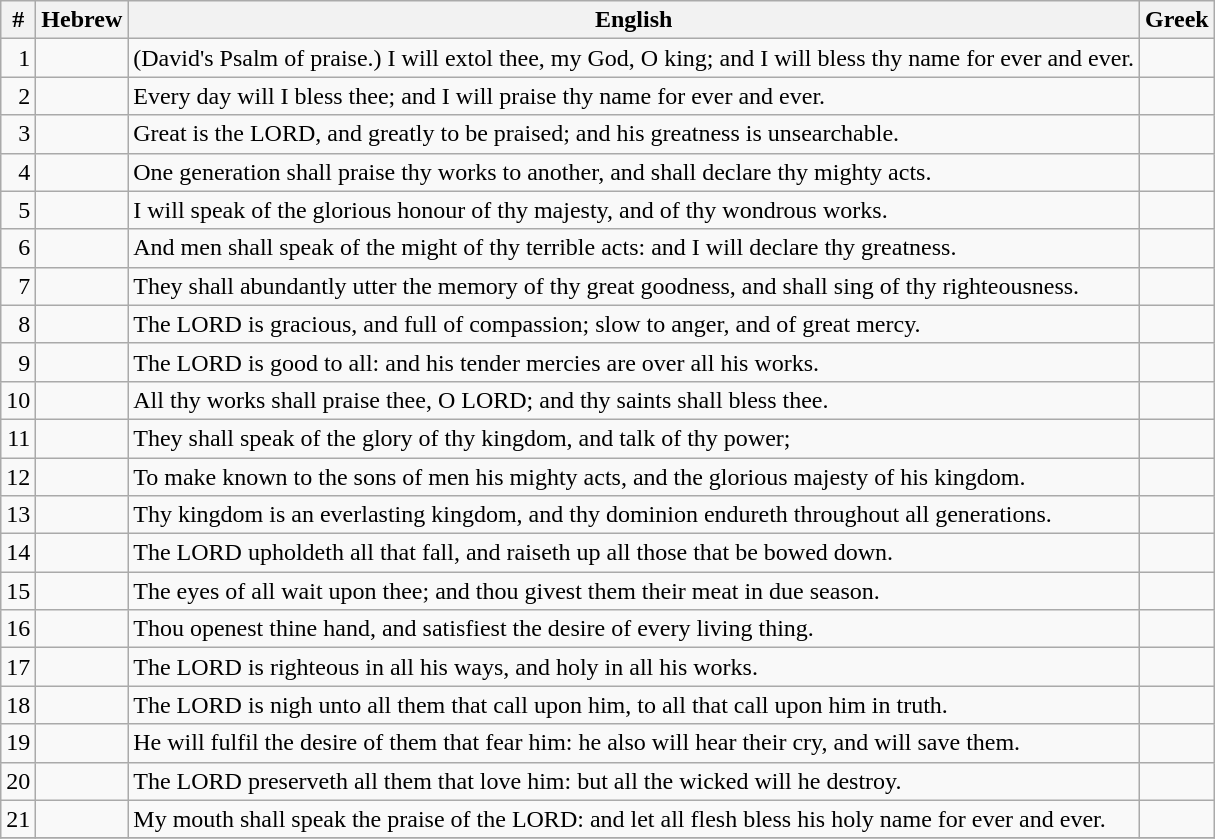<table class=wikitable>
<tr>
<th>#</th>
<th>Hebrew</th>
<th>English</th>
<th>Greek</th>
</tr>
<tr>
<td style="text-align:right">1</td>
<td style="text-align:right"></td>
<td>(David's Psalm of praise.) I will extol thee, my God, O king; and I will bless thy name for ever and ever.</td>
<td></td>
</tr>
<tr>
<td style="text-align:right">2</td>
<td style="text-align:right"></td>
<td>Every day will I bless thee; and I will praise thy name for ever and ever.</td>
<td></td>
</tr>
<tr>
<td style="text-align:right">3</td>
<td style="text-align:right"></td>
<td>Great is the LORD, and greatly to be praised; and his greatness is unsearchable.</td>
<td></td>
</tr>
<tr>
<td style="text-align:right">4</td>
<td style="text-align:right"></td>
<td>One generation shall praise thy works to another, and shall declare thy mighty acts.</td>
<td></td>
</tr>
<tr>
<td style="text-align:right">5</td>
<td style="text-align:right"></td>
<td>I will speak of the glorious honour of thy majesty, and of thy wondrous works.</td>
<td></td>
</tr>
<tr>
<td style="text-align:right">6</td>
<td style="text-align:right"></td>
<td>And men shall speak of the might of thy terrible acts: and I will declare thy greatness.</td>
<td></td>
</tr>
<tr>
<td style="text-align:right">7</td>
<td style="text-align:right"></td>
<td>They shall abundantly utter the memory of thy great goodness, and shall sing of thy righteousness.</td>
<td></td>
</tr>
<tr>
<td style="text-align:right">8</td>
<td style="text-align:right"></td>
<td>The LORD is gracious, and full of compassion; slow to anger, and of great mercy.</td>
<td></td>
</tr>
<tr>
<td style="text-align:right">9</td>
<td style="text-align:right"></td>
<td>The LORD is good to all: and his tender mercies are over all his works.</td>
<td></td>
</tr>
<tr>
<td style="text-align:right">10</td>
<td style="text-align:right"></td>
<td>All thy works shall praise thee, O LORD; and thy saints shall bless thee.</td>
<td></td>
</tr>
<tr>
<td style="text-align:right">11</td>
<td style="text-align:right"></td>
<td>They shall speak of the glory of thy kingdom, and talk of thy power;</td>
<td></td>
</tr>
<tr>
<td style="text-align:right">12</td>
<td style="text-align:right"></td>
<td>To make known to the sons of men his mighty acts, and the glorious majesty of his kingdom.</td>
<td></td>
</tr>
<tr>
<td style="text-align:right">13</td>
<td style="text-align:right"></td>
<td>Thy kingdom is an everlasting kingdom, and thy dominion endureth throughout all generations.</td>
<td></td>
</tr>
<tr>
<td style="text-align:right">14</td>
<td style="text-align:right"></td>
<td>The LORD upholdeth all that fall, and raiseth up all those that be bowed down.</td>
<td></td>
</tr>
<tr>
<td style="text-align:right">15</td>
<td style="text-align:right"></td>
<td>The eyes of all wait upon thee; and thou givest them their meat in due season.</td>
<td></td>
</tr>
<tr>
<td style="text-align:right">16</td>
<td style="text-align:right"></td>
<td>Thou openest thine hand, and satisfiest the desire of every living thing.</td>
<td></td>
</tr>
<tr>
<td style="text-align:right">17</td>
<td style="text-align:right"></td>
<td>The LORD is righteous in all his ways, and holy in all his works.</td>
<td></td>
</tr>
<tr>
<td style="text-align:right">18</td>
<td style="text-align:right"></td>
<td>The LORD is nigh unto all them that call upon him, to all that call upon him in truth.</td>
<td></td>
</tr>
<tr>
<td style="text-align:right">19</td>
<td style="text-align:right"></td>
<td>He will fulfil the desire of them that fear him: he also will hear their cry, and will save them.</td>
<td></td>
</tr>
<tr>
<td style="text-align:right">20</td>
<td style="text-align:right"></td>
<td>The LORD preserveth all them that love him: but all the wicked will he destroy.</td>
<td></td>
</tr>
<tr>
<td style="text-align:right">21</td>
<td style="text-align:right"></td>
<td>My mouth shall speak the praise of the LORD: and let all flesh bless his holy name for ever and ever.</td>
<td></td>
</tr>
<tr>
</tr>
</table>
